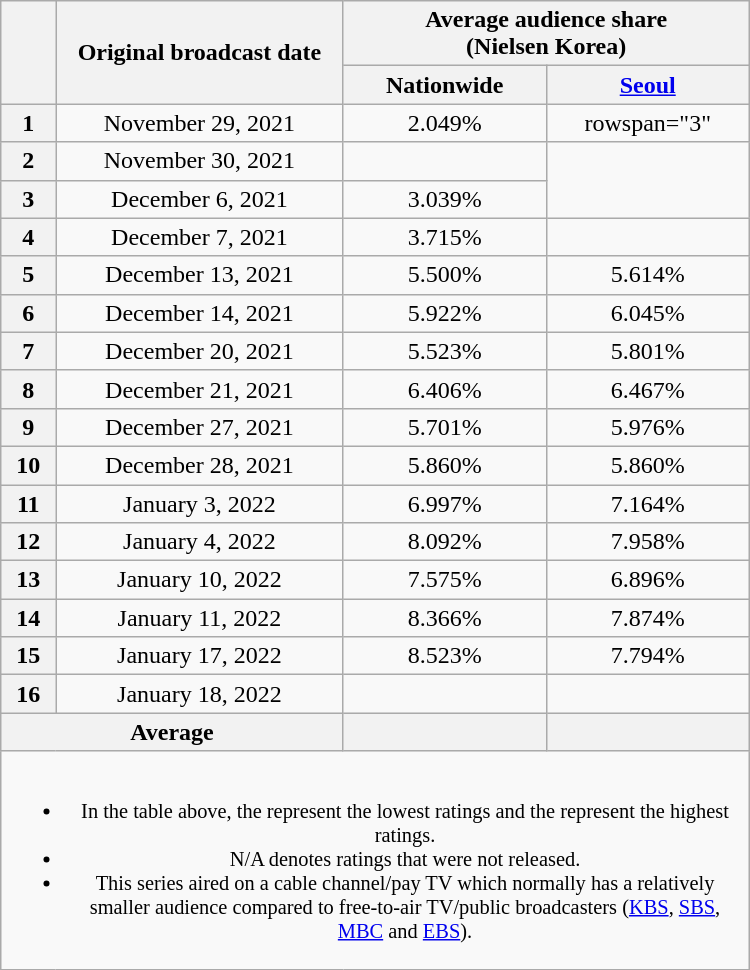<table class="wikitable" style="margin-left:auto; margin-right:auto; text-align:center; max-width:500px">
<tr>
<th scope="col" rowspan="2"></th>
<th scope="col" rowspan="2">Original broadcast date</th>
<th scope="col" colspan="2">Average audience share<br>(Nielsen Korea)</th>
</tr>
<tr>
<th scope="col" style="width:8em">Nationwide</th>
<th scope="col" style="width:8em"><a href='#'>Seoul</a></th>
</tr>
<tr>
<th scope="col">1</th>
<td>November 29, 2021</td>
<td>2.049% </td>
<td>rowspan="3" </td>
</tr>
<tr>
<th scope="col">2</th>
<td>November 30, 2021</td>
<td><strong></strong> </td>
</tr>
<tr>
<th scope="col">3</th>
<td>December 6, 2021</td>
<td>3.039% </td>
</tr>
<tr>
<th scope="col">4</th>
<td>December 7, 2021</td>
<td>3.715% </td>
<td><strong></strong> </td>
</tr>
<tr>
<th scope="col">5</th>
<td>December 13, 2021</td>
<td>5.500% </td>
<td>5.614% </td>
</tr>
<tr>
<th scope="col">6</th>
<td>December 14, 2021</td>
<td>5.922% </td>
<td>6.045% </td>
</tr>
<tr>
<th scope="col">7</th>
<td>December 20, 2021</td>
<td>5.523% </td>
<td>5.801% </td>
</tr>
<tr>
<th scope="col">8</th>
<td>December 21, 2021</td>
<td>6.406% </td>
<td>6.467% </td>
</tr>
<tr>
<th scope="col">9</th>
<td>December 27, 2021</td>
<td>5.701% </td>
<td>5.976% </td>
</tr>
<tr>
<th scope="col">10</th>
<td>December 28, 2021</td>
<td>5.860% </td>
<td>5.860% </td>
</tr>
<tr>
<th scope="col">11</th>
<td>January 3, 2022</td>
<td>6.997% </td>
<td>7.164% </td>
</tr>
<tr>
<th scope="col">12</th>
<td>January 4, 2022</td>
<td>8.092% </td>
<td>7.958% </td>
</tr>
<tr>
<th scope="col">13</th>
<td>January 10, 2022</td>
<td>7.575% </td>
<td>6.896% </td>
</tr>
<tr>
<th scope="col">14</th>
<td>January 11, 2022</td>
<td>8.366% </td>
<td>7.874% </td>
</tr>
<tr>
<th scope="col">15</th>
<td>January 17, 2022</td>
<td>8.523% </td>
<td>7.794% </td>
</tr>
<tr>
<th scope="col">16</th>
<td>January 18, 2022</td>
<td><strong></strong> </td>
<td><strong></strong>  </td>
</tr>
<tr>
<th scope="col" colspan="2">Average</th>
<th scope="col"></th>
<th scope="col"></th>
</tr>
<tr>
<td colspan="4" style="font-size:85%"><br><ul><li>In the table above, the <strong></strong> represent the lowest ratings and the <strong></strong> represent the highest ratings.</li><li>N/A denotes ratings that were not released.</li><li>This series aired on a cable channel/pay TV which normally has a relatively smaller audience compared to free-to-air TV/public broadcasters (<a href='#'>KBS</a>, <a href='#'>SBS</a>, <a href='#'>MBC</a> and <a href='#'>EBS</a>).</li></ul></td>
</tr>
</table>
